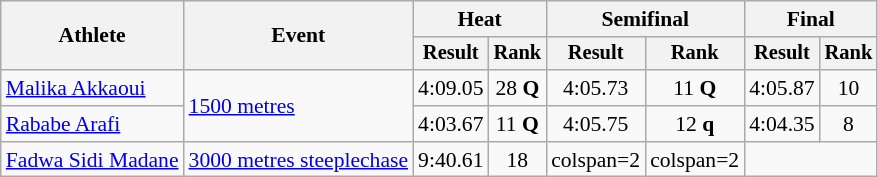<table class="wikitable" style="font-size:90%">
<tr>
<th rowspan="2">Athlete</th>
<th rowspan="2">Event</th>
<th colspan="2">Heat</th>
<th colspan="2">Semifinal</th>
<th colspan="2">Final</th>
</tr>
<tr style="font-size:95%">
<th>Result</th>
<th>Rank</th>
<th>Result</th>
<th>Rank</th>
<th>Result</th>
<th>Rank</th>
</tr>
<tr style=text-align:center>
<td style=text-align:left><a href='#'>Malika Akkaoui</a></td>
<td style=text-align:left rowspan=2><a href='#'>1500 metres</a></td>
<td>4:09.05</td>
<td>28 <strong>Q</strong></td>
<td>4:05.73</td>
<td>11 <strong>Q</strong></td>
<td>4:05.87</td>
<td>10</td>
</tr>
<tr style=text-align:center>
<td style=text-align:left><a href='#'>Rababe Arafi</a></td>
<td>4:03.67</td>
<td>11 <strong>Q</strong></td>
<td>4:05.75</td>
<td>12 <strong>q</strong></td>
<td>4:04.35</td>
<td>8</td>
</tr>
<tr style=text-align:center>
<td style=text-align:left><a href='#'>Fadwa Sidi Madane</a></td>
<td style=text-align:left><a href='#'>3000 metres steeplechase</a></td>
<td>9:40.61</td>
<td>18</td>
<td>colspan=2 </td>
<td>colspan=2 </td>
</tr>
</table>
